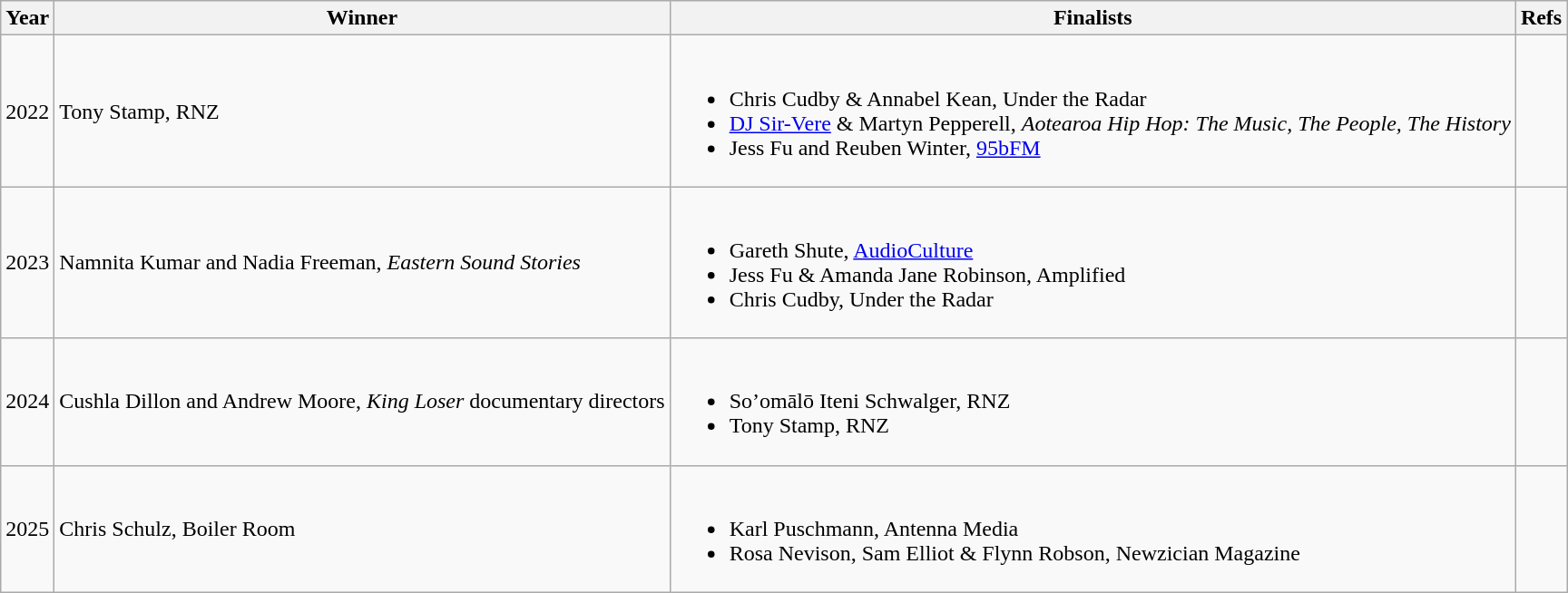<table class="wikitable">
<tr>
<th>Year</th>
<th>Winner</th>
<th>Finalists</th>
<th>Refs</th>
</tr>
<tr -->
<td align="center">2022</td>
<td>Tony Stamp, RNZ</td>
<td><br><ul><li>Chris Cudby & Annabel Kean, Under the Radar</li><li><a href='#'>DJ Sir-Vere</a> & Martyn Pepperell, <em>Aotearoa Hip Hop: The Music, The People, The History</em></li><li>Jess Fu and Reuben Winter, <a href='#'>95bFM</a></li></ul></td>
<td align="center"></td>
</tr>
<tr>
<td align="center">2023</td>
<td>Namnita Kumar and Nadia Freeman, <em>Eastern Sound Stories</em></td>
<td><br><ul><li>Gareth Shute, <a href='#'>AudioCulture</a></li><li>Jess Fu & Amanda Jane Robinson, Amplified</li><li>Chris Cudby, Under the Radar</li></ul></td>
<td align="center"></td>
</tr>
<tr>
<td align="center">2024</td>
<td>Cushla Dillon and Andrew Moore, <em>King Loser</em> documentary directors</td>
<td><br><ul><li>So’omālō Iteni Schwalger, RNZ</li><li>Tony Stamp, RNZ</li></ul></td>
<td align="center"></td>
</tr>
<tr>
<td>2025</td>
<td>Chris Schulz, Boiler Room</td>
<td><br><ul><li>Karl Puschmann, Antenna Media</li><li>Rosa Nevison, Sam Elliot & Flynn Robson, Newzician Magazine</li></ul></td>
<td></td>
</tr>
</table>
